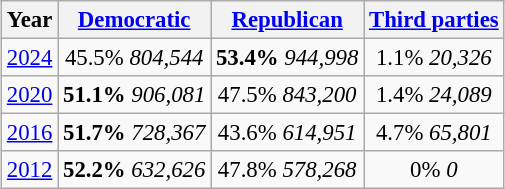<table class="wikitable" style="float:center; margin:1em; font-size:95%;">
<tr>
<th>Year</th>
<th><a href='#'>Democratic</a></th>
<th><a href='#'>Republican</a></th>
<th><a href='#'>Third parties</a></th>
</tr>
<tr>
<td align="center" ><a href='#'>2024</a></td>
<td align="center" >45.5% <em>804,544</em></td>
<td align="center" ><strong>53.4%</strong> <em>944,998</em></td>
<td align="center" >1.1% <em>20,326</em></td>
</tr>
<tr>
<td align="center" ><a href='#'>2020</a></td>
<td align="center" ><strong>51.1%</strong> <em>906,081</em></td>
<td align="center" >47.5% <em>843,200</em></td>
<td align="center" >1.4% <em>24,089</em></td>
</tr>
<tr>
<td align="center" ><a href='#'>2016</a></td>
<td align="center" ><strong>51.7%</strong> <em>728,367</em></td>
<td align="center" >43.6% <em>614,951</em></td>
<td align="center" >4.7% <em>65,801</em></td>
</tr>
<tr>
<td align="center" ><a href='#'>2012</a></td>
<td align="center" ><strong>52.2%</strong> <em>632,626</em></td>
<td align="center" >47.8% <em>578,268</em></td>
<td align="center" >0% <em>0</em></td>
</tr>
</table>
